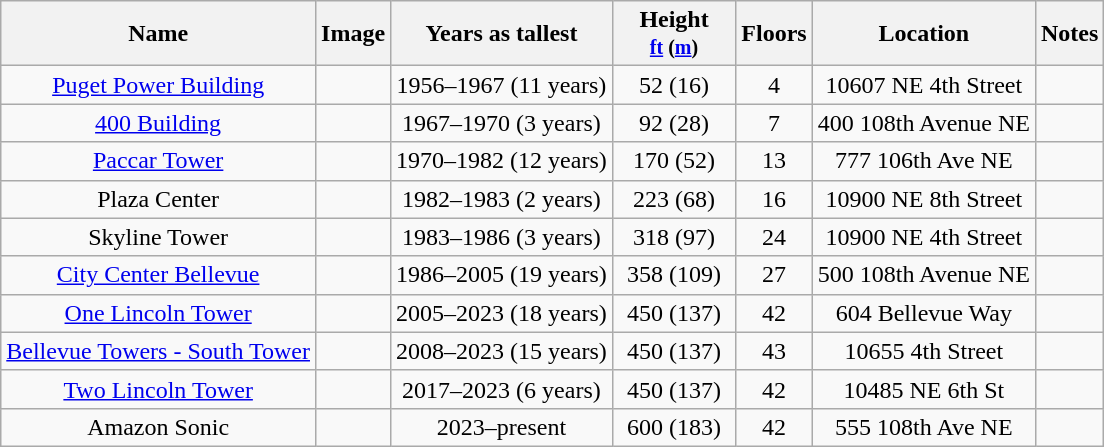<table class="wikitable sortable" style="text-align:center">
<tr>
<th>Name</th>
<th>Image</th>
<th>Years as tallest</th>
<th style="width:75px;">Height<br><small><a href='#'>ft</a> (<a href='#'>m</a>)</small></th>
<th>Floors</th>
<th>Location</th>
<th class="unsortable">Notes</th>
</tr>
<tr>
<td><a href='#'>Puget Power Building</a></td>
<td></td>
<td>1956–1967 (11 years)</td>
<td>52 (16)</td>
<td>4</td>
<td>10607 NE 4th Street<br><small></small></td>
<td></td>
</tr>
<tr>
<td><a href='#'>400 Building</a></td>
<td></td>
<td>1967–1970 (3 years)</td>
<td>92 (28)</td>
<td>7</td>
<td>400 108th Avenue NE<br><small></small></td>
<td></td>
</tr>
<tr>
<td><a href='#'>Paccar Tower</a></td>
<td></td>
<td>1970–1982 (12 years)</td>
<td>170 (52)</td>
<td>13</td>
<td>777 106th Ave NE<br><small></small></td>
<td></td>
</tr>
<tr>
<td>Plaza Center</td>
<td></td>
<td>1982–1983 (2 years)</td>
<td>223 (68)</td>
<td>16</td>
<td>10900 NE 8th Street<br><small></small></td>
<td></td>
</tr>
<tr>
<td>Skyline Tower</td>
<td></td>
<td>1983–1986 (3 years)</td>
<td>318 (97)</td>
<td>24</td>
<td>10900 NE 4th Street<br><small></small></td>
<td></td>
</tr>
<tr>
<td><a href='#'>City Center Bellevue</a></td>
<td></td>
<td>1986–2005 (19 years)</td>
<td>358 (109)</td>
<td>27</td>
<td>500 108th Avenue NE<br><small></small></td>
<td></td>
</tr>
<tr>
<td><a href='#'>One Lincoln Tower</a></td>
<td></td>
<td>2005–2023 (18 years)</td>
<td>450 (137)</td>
<td>42</td>
<td>604 Bellevue Way<br><small></small></td>
<td></td>
</tr>
<tr>
<td><a href='#'>Bellevue Towers - South Tower</a></td>
<td></td>
<td>2008–2023 (15 years)</td>
<td>450 (137)</td>
<td>43</td>
<td>10655 4th Street<br><small></small></td>
<td></td>
</tr>
<tr>
<td><a href='#'>Two Lincoln Tower</a></td>
<td></td>
<td>2017–2023 (6 years)</td>
<td>450 (137)</td>
<td>42</td>
<td>10485 NE 6th St<br><small></small></td>
<td></td>
</tr>
<tr>
<td>Amazon Sonic</td>
<td></td>
<td>2023–present</td>
<td>600 (183)</td>
<td>42</td>
<td>555 108th Ave NE<br><small></small></td>
<td></td>
</tr>
</table>
